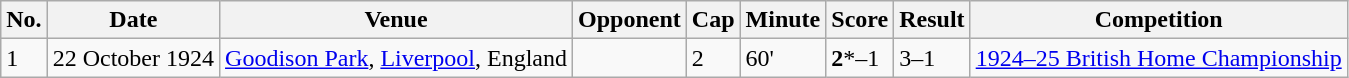<table class="wikitable">
<tr>
<th>No.</th>
<th>Date</th>
<th>Venue</th>
<th>Opponent</th>
<th>Cap</th>
<th>Minute</th>
<th>Score</th>
<th>Result</th>
<th>Competition</th>
</tr>
<tr>
<td>1</td>
<td>22 October 1924</td>
<td><a href='#'>Goodison Park</a>, <a href='#'>Liverpool</a>, England</td>
<td></td>
<td>2</td>
<td>60'</td>
<td><strong>2</strong>*–1</td>
<td>3–1</td>
<td rowspan="4"><a href='#'>1924–25 British Home Championship</a></td>
</tr>
</table>
